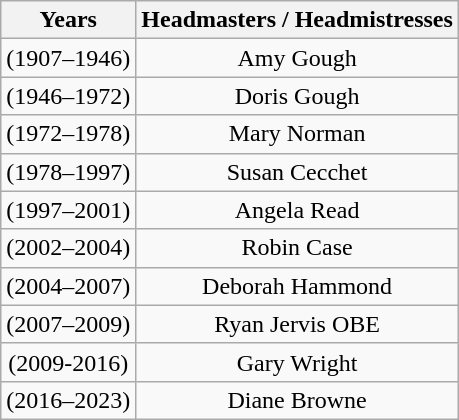<table class="wikitable" style="text-align:center;">
<tr>
<th>Years</th>
<th>Headmasters / Headmistresses</th>
</tr>
<tr>
<td style="text-align:left;">(1907–1946)</td>
<td>Amy Gough</td>
</tr>
<tr>
<td style="text-align:left;">(1946–1972)</td>
<td>Doris Gough</td>
</tr>
<tr>
<td style="text-align:left;">(1972–1978)</td>
<td>Mary Norman</td>
</tr>
<tr>
<td style="text-align:left;">(1978–1997)</td>
<td>Susan Cecchet</td>
</tr>
<tr>
<td style="text-align:left;">(1997–2001)</td>
<td>Angela Read</td>
</tr>
<tr>
<td style="text-align:left;">(2002–2004)</td>
<td>Robin Case</td>
</tr>
<tr>
<td style="text-align:left;">(2004–2007)</td>
<td>Deborah Hammond</td>
</tr>
<tr>
<td style="text-align:centre;">(2007–2009)</td>
<td>Ryan Jervis OBE</td>
</tr>
<tr>
<td style="text-align:centre;">(2009-2016)</td>
<td>Gary Wright</td>
</tr>
<tr>
<td style="text-align:centre;">(2016–2023)</td>
<td>Diane Browne</td>
</tr>
</table>
